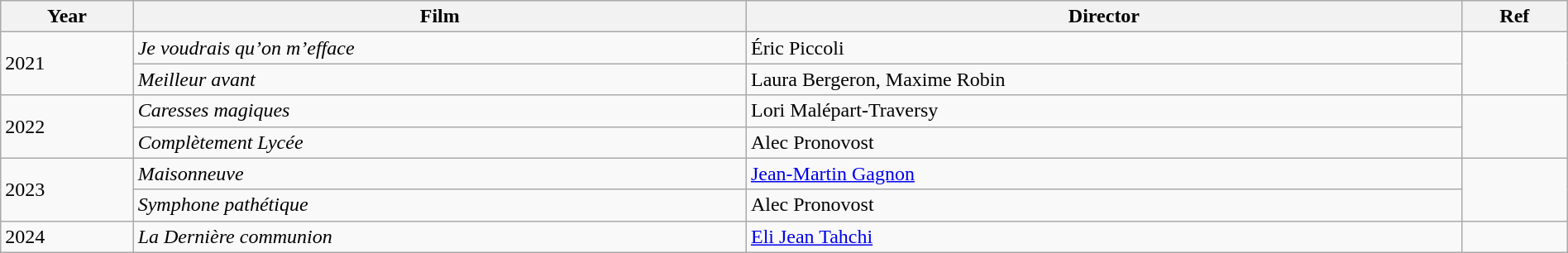<table class="wikitable sortable"  width=100%>
<tr>
<th>Year</th>
<th>Film</th>
<th>Director</th>
<th>Ref</th>
</tr>
<tr>
<td rowspan=2>2021</td>
<td><em>Je voudrais qu’on m’efface</em></td>
<td>Éric Piccoli</td>
<td rowspan=2></td>
</tr>
<tr>
<td><em>Meilleur avant</em></td>
<td>Laura Bergeron, Maxime Robin</td>
</tr>
<tr>
<td rowspan=2>2022</td>
<td><em>Caresses magiques</em></td>
<td>Lori Malépart-Traversy</td>
<td rowspan=2></td>
</tr>
<tr>
<td><em>Complètement Lycée</em></td>
<td>Alec Pronovost</td>
</tr>
<tr>
<td rowspan=2>2023</td>
<td><em>Maisonneuve</em></td>
<td><a href='#'>Jean-Martin Gagnon</a></td>
<td rowspan=2></td>
</tr>
<tr>
<td><em>Symphone pathétique</em></td>
<td>Alec Pronovost</td>
</tr>
<tr>
<td>2024</td>
<td><em>La Dernière communion</em></td>
<td><a href='#'>Eli Jean Tahchi</a></td>
<td></td>
</tr>
</table>
